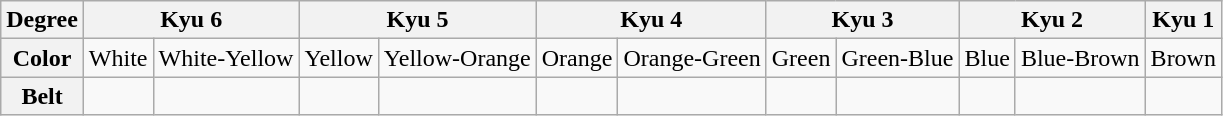<table class="wikitable" style="text-align:center;">
<tr>
<th>Degree</th>
<th colspan="2">Kyu 6</th>
<th colspan="2">Kyu 5</th>
<th colspan="2">Kyu 4</th>
<th colspan="2">Kyu 3</th>
<th colspan="2">Kyu 2</th>
<th>Kyu 1</th>
</tr>
<tr>
<th>Color</th>
<td>White</td>
<td>White-Yellow</td>
<td>Yellow</td>
<td>Yellow-Orange</td>
<td>Orange</td>
<td>Orange-Green</td>
<td>Green</td>
<td>Green-Blue</td>
<td>Blue</td>
<td>Blue-Brown</td>
<td>Brown</td>
</tr>
<tr>
<th>Belt</th>
<td></td>
<td></td>
<td></td>
<td></td>
<td></td>
<td></td>
<td></td>
<td></td>
<td></td>
<td></td>
<td></td>
</tr>
</table>
